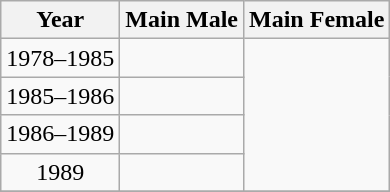<table class="wikitable" style="text-align:center">
<tr>
<th>Year</th>
<th>Main Male</th>
<th>Main Female</th>
</tr>
<tr>
<td>1978–1985</td>
<td></td>
<td rowspan="4"></td>
</tr>
<tr>
<td>1985–1986</td>
<td></td>
</tr>
<tr>
<td>1986–1989</td>
<td></td>
</tr>
<tr>
<td>1989</td>
<td><br></td>
</tr>
<tr>
</tr>
</table>
